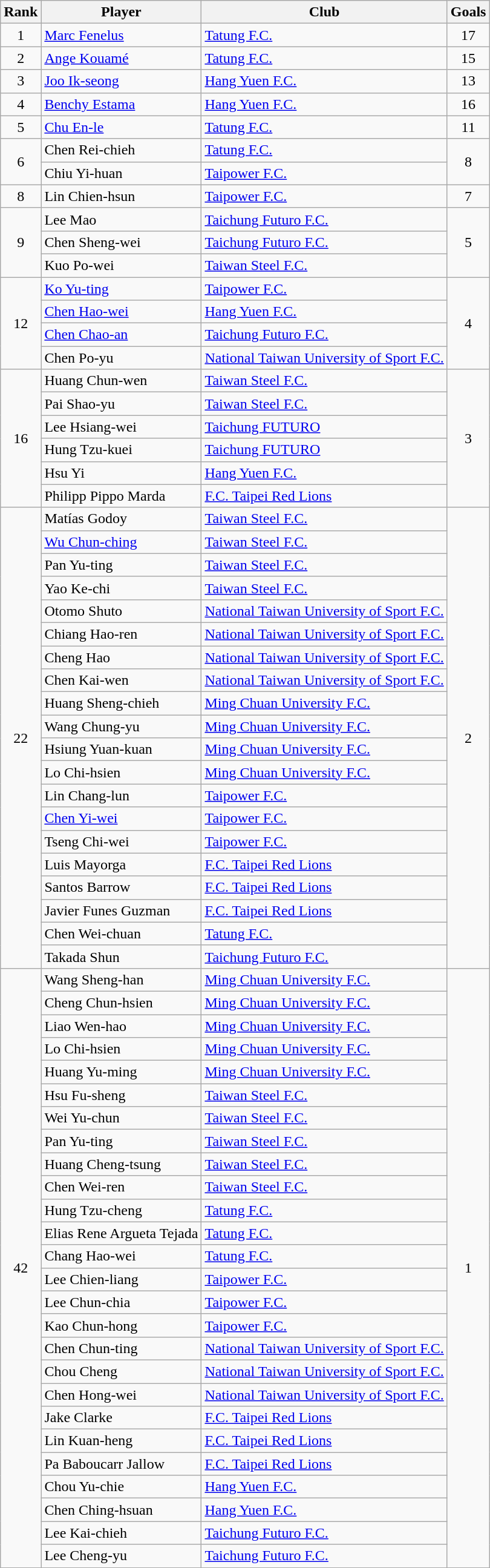<table class = "wikitable" style = "text-align:center">
<tr>
<th>Rank</th>
<th>Player</th>
<th>Club</th>
<th>Goals</th>
</tr>
<tr>
<td rowspan = "1">1</td>
<td align = "left"> <a href='#'>Marc Fenelus</a></td>
<td align = "left"><a href='#'>Tatung F.C.</a></td>
<td rowspan = "1">17</td>
</tr>
<tr>
<td rowspan = "1">2</td>
<td align = "left"> <a href='#'>Ange Kouamé</a></td>
<td align = "left"><a href='#'>Tatung F.C.</a></td>
<td rowspan = "1">15</td>
</tr>
<tr>
<td rowspan = "1">3</td>
<td align = "left"> <a href='#'>Joo Ik-seong</a></td>
<td align = "left"><a href='#'>Hang Yuen F.C.</a></td>
<td rowspan = "1">13</td>
</tr>
<tr>
<td rowspan = "1">4</td>
<td align = "left"> <a href='#'>Benchy Estama</a></td>
<td align = "left"><a href='#'>Hang Yuen F.C.</a></td>
<td rowspan = "1">16</td>
</tr>
<tr>
<td rowspan = "1">5</td>
<td align = "left"> <a href='#'>Chu En-le</a></td>
<td align = "left"><a href='#'>Tatung F.C.</a></td>
<td rowspan = "1">11</td>
</tr>
<tr>
<td rowspan = "2">6</td>
<td align = "left"> Chen Rei-chieh</td>
<td align = "left"><a href='#'>Tatung F.C.</a></td>
<td rowspan = "2">8</td>
</tr>
<tr>
<td align = "left"> Chiu Yi-huan</td>
<td align = "left"><a href='#'>Taipower F.C.</a></td>
</tr>
<tr>
<td rowspan = "1">8</td>
<td align = "left"> Lin Chien-hsun</td>
<td align = "left"><a href='#'>Taipower F.C.</a></td>
<td rowspan = "1">7</td>
</tr>
<tr>
<td rowspan = "3">9</td>
<td align = "left"> Lee Mao</td>
<td align = "left"><a href='#'>Taichung Futuro F.C.</a></td>
<td rowspan = "3">5</td>
</tr>
<tr>
<td align = "left"> Chen Sheng-wei</td>
<td align = "left"><a href='#'>Taichung Futuro F.C.</a></td>
</tr>
<tr>
<td align = "left"> Kuo Po-wei</td>
<td align = "left"><a href='#'>Taiwan Steel F.C.</a></td>
</tr>
<tr>
<td rowspan = "4">12</td>
<td align = "left"> <a href='#'>Ko Yu-ting</a></td>
<td align = "left"><a href='#'>Taipower F.C.</a></td>
<td rowspan = "4">4</td>
</tr>
<tr>
<td align = "left"> <a href='#'>Chen Hao-wei</a></td>
<td align = "left"><a href='#'>Hang Yuen F.C.</a></td>
</tr>
<tr>
<td align = "left"> <a href='#'>Chen Chao-an</a></td>
<td align = "left"><a href='#'>Taichung Futuro F.C.</a></td>
</tr>
<tr>
<td align = "left"> Chen Po-yu</td>
<td align = "left"><a href='#'>National Taiwan University of Sport F.C.</a></td>
</tr>
<tr>
<td rowspan = "6">16</td>
<td align = "left"> Huang Chun-wen</td>
<td align = "left"><a href='#'>Taiwan Steel F.C.</a></td>
<td rowspan = "6">3</td>
</tr>
<tr>
<td align = "left"> Pai Shao-yu</td>
<td align = "left"><a href='#'>Taiwan Steel F.C.</a></td>
</tr>
<tr>
<td align = "left"> Lee Hsiang-wei</td>
<td align = "left"><a href='#'>Taichung FUTURO</a></td>
</tr>
<tr>
<td align = "left"> Hung Tzu-kuei</td>
<td align = "left"><a href='#'>Taichung FUTURO</a></td>
</tr>
<tr>
<td align = "left"> Hsu Yi</td>
<td align = "left"><a href='#'>Hang Yuen F.C.</a></td>
</tr>
<tr>
<td align = "left"> Philipp Pippo Marda</td>
<td align = "left"><a href='#'>F.C. Taipei Red Lions</a></td>
</tr>
<tr>
<td rowspan = "20">22</td>
<td align = "left"> Matías Godoy</td>
<td align = "left"><a href='#'>Taiwan Steel F.C.</a></td>
<td rowspan = "20">2</td>
</tr>
<tr>
<td align = "left"> <a href='#'>Wu Chun-ching</a></td>
<td align = "left"><a href='#'>Taiwan Steel F.C.</a></td>
</tr>
<tr>
<td align = "left"> Pan Yu-ting</td>
<td align = "left"><a href='#'>Taiwan Steel F.C.</a></td>
</tr>
<tr>
<td align = "left"> Yao Ke-chi</td>
<td align = "left"><a href='#'>Taiwan Steel F.C.</a></td>
</tr>
<tr>
<td align = "left"> Otomo Shuto</td>
<td align = "left"><a href='#'>National Taiwan University of Sport F.C.</a></td>
</tr>
<tr>
<td align = "left"> Chiang Hao-ren</td>
<td align = "left"><a href='#'>National Taiwan University of Sport F.C.</a></td>
</tr>
<tr>
<td align = "left"> Cheng Hao</td>
<td align = "left"><a href='#'>National Taiwan University of Sport F.C.</a></td>
</tr>
<tr>
<td align = "left"> Chen Kai-wen</td>
<td align = "left"><a href='#'>National Taiwan University of Sport F.C.</a></td>
</tr>
<tr>
<td align = "left"> Huang Sheng-chieh</td>
<td align = "left"><a href='#'>Ming Chuan University F.C.</a></td>
</tr>
<tr>
<td align = "left"> Wang Chung-yu</td>
<td align = "left"><a href='#'>Ming Chuan University F.C.</a></td>
</tr>
<tr>
<td align = "left"> Hsiung Yuan-kuan</td>
<td align = "left"><a href='#'>Ming Chuan University F.C.</a></td>
</tr>
<tr>
<td align = "left"> Lo Chi-hsien</td>
<td align = "left"><a href='#'>Ming Chuan University F.C.</a></td>
</tr>
<tr>
<td align = "left"> Lin Chang-lun</td>
<td align = "left"><a href='#'>Taipower F.C.</a></td>
</tr>
<tr>
<td align = "left"> <a href='#'>Chen Yi-wei</a></td>
<td align = "left"><a href='#'>Taipower F.C.</a></td>
</tr>
<tr>
<td align = "left"> Tseng Chi-wei</td>
<td align = "left"><a href='#'>Taipower F.C.</a></td>
</tr>
<tr>
<td align = "left"> Luis Mayorga</td>
<td align = "left"><a href='#'>F.C. Taipei Red Lions</a></td>
</tr>
<tr>
<td align = "left"> Santos Barrow</td>
<td align = "left"><a href='#'>F.C. Taipei Red Lions</a></td>
</tr>
<tr>
<td align = "left"> Javier Funes Guzman</td>
<td align = "left"><a href='#'>F.C. Taipei Red Lions</a></td>
</tr>
<tr>
<td align = "left"> Chen Wei-chuan</td>
<td align = "left"><a href='#'>Tatung F.C.</a></td>
</tr>
<tr>
<td align = "left"> Takada Shun</td>
<td align = "left"><a href='#'>Taichung Futuro F.C.</a></td>
</tr>
<tr>
<td rowspan = "26">42</td>
<td align = "left"> Wang Sheng-han</td>
<td align = "left"><a href='#'>Ming Chuan University F.C.</a></td>
<td rowspan = "26">1</td>
</tr>
<tr>
<td align = "left"> Cheng Chun-hsien</td>
<td align = "left"><a href='#'>Ming Chuan University F.C.</a></td>
</tr>
<tr>
<td align = "left"> Liao Wen-hao</td>
<td align = "left"><a href='#'>Ming Chuan University F.C.</a></td>
</tr>
<tr>
<td align = "left"> Lo Chi-hsien</td>
<td align = "left"><a href='#'>Ming Chuan University F.C.</a></td>
</tr>
<tr>
<td align = "left"> Huang Yu-ming</td>
<td align = "left"><a href='#'>Ming Chuan University F.C.</a></td>
</tr>
<tr>
<td align = "left"> Hsu Fu-sheng</td>
<td align = "left"><a href='#'>Taiwan Steel F.C.</a></td>
</tr>
<tr>
<td align = "left"> Wei Yu-chun</td>
<td align = "left"><a href='#'>Taiwan Steel F.C.</a></td>
</tr>
<tr>
<td align = "left"> Pan Yu-ting</td>
<td align = "left"><a href='#'>Taiwan Steel F.C.</a></td>
</tr>
<tr>
<td align = "left"> Huang Cheng-tsung</td>
<td align = "left"><a href='#'>Taiwan Steel F.C.</a></td>
</tr>
<tr>
<td align = "left"> Chen Wei-ren</td>
<td align = "left"><a href='#'>Taiwan Steel F.C.</a></td>
</tr>
<tr>
<td align = "left"> Hung Tzu-cheng</td>
<td align = "left"><a href='#'>Tatung F.C.</a></td>
</tr>
<tr>
<td align = "left"> Elias Rene Argueta Tejada</td>
<td align = "left"><a href='#'>Tatung F.C.</a></td>
</tr>
<tr>
<td align = "left"> Chang Hao-wei</td>
<td align = "left"><a href='#'>Tatung F.C.</a></td>
</tr>
<tr>
<td align = "left"> Lee Chien-liang</td>
<td align = "left"><a href='#'>Taipower F.C.</a></td>
</tr>
<tr>
<td align = "left"> Lee Chun-chia</td>
<td align = "left"><a href='#'>Taipower F.C.</a></td>
</tr>
<tr>
<td align = "left"> Kao Chun-hong</td>
<td align = "left"><a href='#'>Taipower F.C.</a></td>
</tr>
<tr>
<td align = "left"> Chen Chun-ting</td>
<td align = "left"><a href='#'>National Taiwan University of Sport F.C.</a></td>
</tr>
<tr>
<td align = "left"> Chou Cheng</td>
<td align = "left"><a href='#'>National Taiwan University of Sport F.C.</a></td>
</tr>
<tr>
<td align = "left"> Chen Hong-wei</td>
<td align = "left"><a href='#'>National Taiwan University of Sport F.C.</a></td>
</tr>
<tr>
<td align = "left"> Jake Clarke</td>
<td align = "left"><a href='#'>F.C. Taipei Red Lions</a></td>
</tr>
<tr>
<td align = "left"> Lin Kuan-heng</td>
<td align = "left"><a href='#'>F.C. Taipei Red Lions</a></td>
</tr>
<tr>
<td align = "left"> Pa Baboucarr Jallow</td>
<td align = "left"><a href='#'>F.C. Taipei Red Lions</a></td>
</tr>
<tr>
<td align = "left"> Chou Yu-chie</td>
<td align = "left"><a href='#'>Hang Yuen F.C.</a></td>
</tr>
<tr>
<td align = "left"> Chen Ching-hsuan</td>
<td align = "left"><a href='#'>Hang Yuen F.C.</a></td>
</tr>
<tr>
<td align = "left"> Lee Kai-chieh</td>
<td align = "left"><a href='#'>Taichung Futuro F.C.</a></td>
</tr>
<tr>
<td align = "left"> Lee Cheng-yu</td>
<td align = "left"><a href='#'>Taichung Futuro F.C.</a></td>
</tr>
</table>
